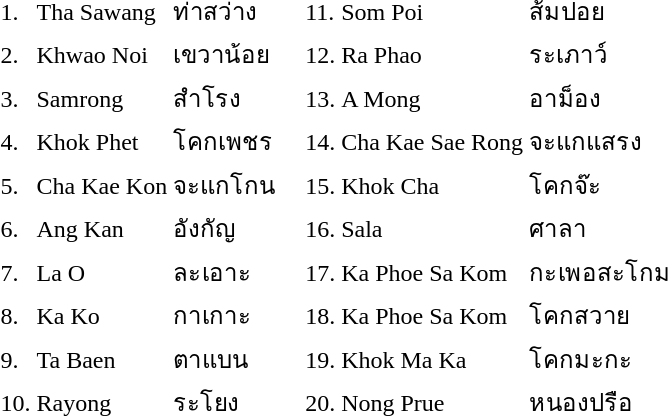<table>
<tr>
<td>1.</td>
<td>Tha Sawang</td>
<td>ท่าสว่าง</td>
<td>  </td>
<td></td>
<td>11.</td>
<td>Som Poi</td>
<td>ส้มปอย</td>
<td></td>
</tr>
<tr>
<td>2.</td>
<td>Khwao Noi</td>
<td>เขวาน้อย</td>
<td></td>
<td></td>
<td>12.</td>
<td>Ra Phao</td>
<td>ระเภาว์</td>
<td></td>
</tr>
<tr>
<td>3.</td>
<td>Samrong</td>
<td>สำโรง</td>
<td></td>
<td></td>
<td>13.</td>
<td>A Mong</td>
<td>อาม็อง</td>
<td></td>
</tr>
<tr>
<td>4.</td>
<td>Khok Phet</td>
<td>โคกเพชร</td>
<td></td>
<td></td>
<td>14.</td>
<td>Cha Kae Sae Rong</td>
<td>จะแกแสรง</td>
<td></td>
</tr>
<tr>
<td>5.</td>
<td>Cha Kae Kon</td>
<td>จะแกโกน</td>
<td></td>
<td></td>
<td>15.</td>
<td>Khok Cha</td>
<td>โคกจ๊ะ</td>
<td></td>
</tr>
<tr>
<td>6.</td>
<td>Ang Kan</td>
<td>อังกัญ</td>
<td></td>
<td></td>
<td>16.</td>
<td>Sala</td>
<td>ศาลา</td>
<td></td>
</tr>
<tr>
<td>7.</td>
<td>La O</td>
<td>ละเอาะ</td>
<td></td>
<td></td>
<td>17.</td>
<td>Ka Phoe Sa Kom</td>
<td>กะเพอสะโกม</td>
<td></td>
</tr>
<tr>
<td>8.</td>
<td>Ka Ko</td>
<td>กาเกาะ</td>
<td></td>
<td></td>
<td>18.</td>
<td>Ka Phoe Sa Kom</td>
<td>โคกสวาย</td>
<td></td>
</tr>
<tr>
<td>9.</td>
<td>Ta Baen</td>
<td>ตาแบน</td>
<td></td>
<td></td>
<td>19.</td>
<td>Khok Ma Ka</td>
<td>โคกมะกะ</td>
<td></td>
</tr>
<tr>
<td>10.</td>
<td>Rayong</td>
<td>ระโยง</td>
<td></td>
<td></td>
<td>20.</td>
<td>Nong Prue</td>
<td>หนองปรือ</td>
<td></td>
</tr>
</table>
